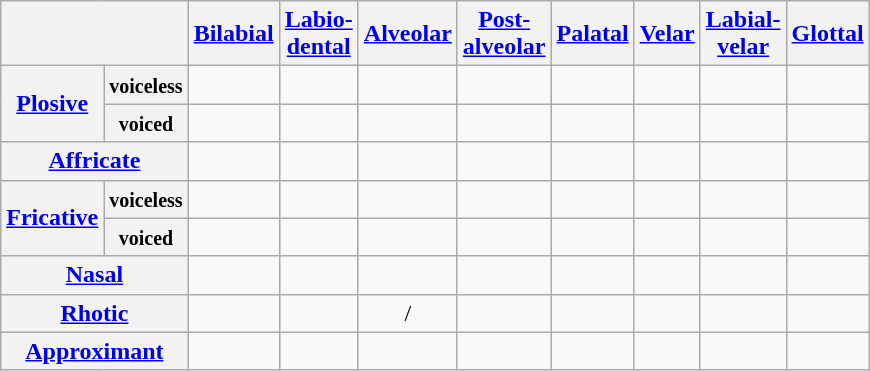<table class=wikitable style=text-align:center>
<tr>
<th colspan=2></th>
<th><a href='#'>Bilabial</a></th>
<th><a href='#'>Labio-<br>dental</a></th>
<th><a href='#'>Alveolar</a></th>
<th><a href='#'>Post-<br>alveolar</a></th>
<th><a href='#'>Palatal</a></th>
<th><a href='#'>Velar</a></th>
<th><a href='#'>Labial-<br>velar</a></th>
<th><a href='#'>Glottal</a></th>
</tr>
<tr>
<th rowspan=2><a href='#'>Plosive</a></th>
<th><small>voiceless</small></th>
<td></td>
<td></td>
<td></td>
<td></td>
<td></td>
<td></td>
<td></td>
<td></td>
</tr>
<tr>
<th><small>voiced</small></th>
<td></td>
<td></td>
<td></td>
<td></td>
<td></td>
<td></td>
<td></td>
<td></td>
</tr>
<tr>
<th colspan=2><a href='#'>Affricate</a></th>
<td></td>
<td></td>
<td></td>
<td></td>
<td></td>
<td></td>
<td></td>
<td></td>
</tr>
<tr>
<th rowspan=2><a href='#'>Fricative</a></th>
<th><small>voiceless</small></th>
<td></td>
<td></td>
<td></td>
<td></td>
<td></td>
<td></td>
<td></td>
<td></td>
</tr>
<tr>
<th><small>voiced</small></th>
<td></td>
<td></td>
<td></td>
<td></td>
<td></td>
<td></td>
<td></td>
<td></td>
</tr>
<tr>
<th colspan=2><a href='#'>Nasal</a></th>
<td></td>
<td></td>
<td></td>
<td></td>
<td></td>
<td></td>
<td></td>
<td></td>
</tr>
<tr>
<th colspan=2><a href='#'>Rhotic</a></th>
<td></td>
<td></td>
<td>/</td>
<td></td>
<td></td>
<td></td>
<td></td>
<td></td>
</tr>
<tr>
<th colspan=2><a href='#'>Approximant</a></th>
<td></td>
<td></td>
<td></td>
<td></td>
<td></td>
<td></td>
<td></td>
<td></td>
</tr>
</table>
